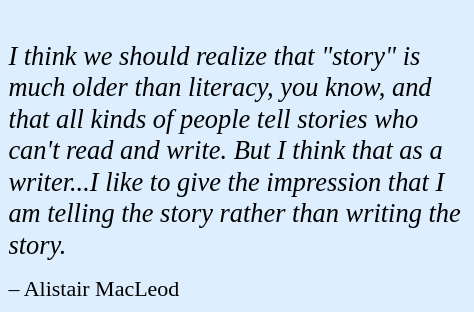<table class="toccolours" style="float: left; margin-left: 1em; margin-right: 1em; font-size: 110%; background:#ddeeff; color:black; width:23em; max-width: 25%;" cellspacing="5">
<tr>
<td style="text-align: left;"><br><em>I think we should realize that "story" is much older than literacy, you know, and that all kinds of people tell stories who can't read and write. But I think that as a writer...I like to give the impression that I am telling the story rather than writing the story.</em></td>
</tr>
<tr>
<td style="text-align: left;"><small> – Alistair MacLeod </small></td>
</tr>
</table>
